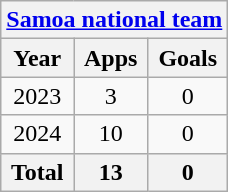<table class="wikitable" style="text-align:center">
<tr>
<th colspan=3><a href='#'>Samoa national team</a></th>
</tr>
<tr>
<th>Year</th>
<th>Apps</th>
<th>Goals</th>
</tr>
<tr>
<td>2023</td>
<td>3</td>
<td>0</td>
</tr>
<tr>
<td>2024</td>
<td>10</td>
<td>0</td>
</tr>
<tr>
<th>Total</th>
<th>13</th>
<th>0</th>
</tr>
</table>
